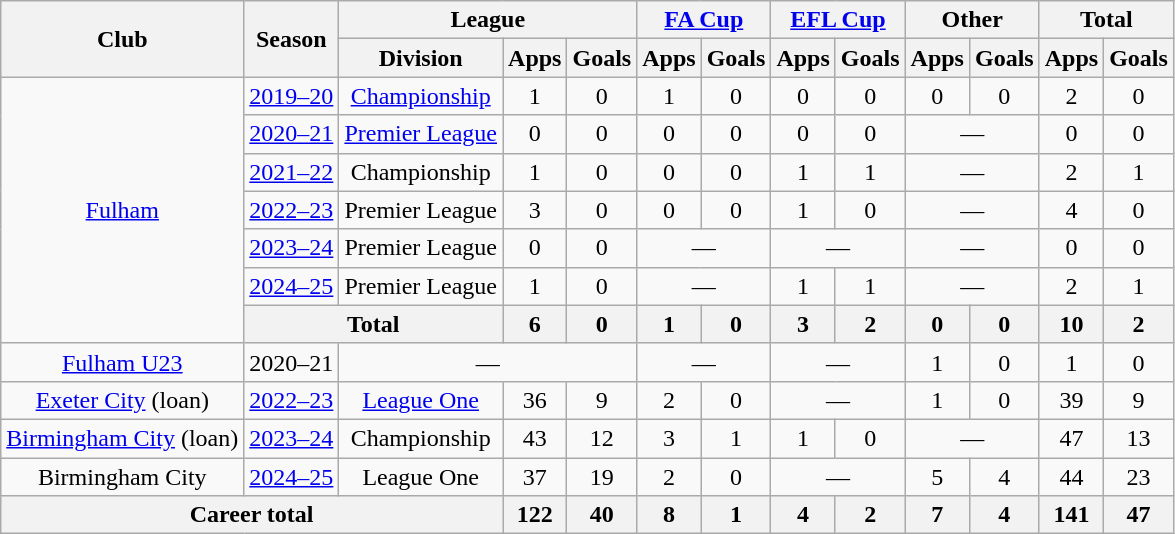<table class=wikitable style="text-align: center">
<tr>
<th rowspan="2">Club</th>
<th rowspan="2">Season</th>
<th colspan="3">League</th>
<th colspan="2"><a href='#'>FA Cup</a></th>
<th colspan="2"><a href='#'>EFL Cup</a></th>
<th colspan="2">Other</th>
<th colspan="2">Total</th>
</tr>
<tr>
<th>Division</th>
<th>Apps</th>
<th>Goals</th>
<th>Apps</th>
<th>Goals</th>
<th>Apps</th>
<th>Goals</th>
<th>Apps</th>
<th>Goals</th>
<th>Apps</th>
<th>Goals</th>
</tr>
<tr>
<td rowspan="7"><a href='#'>Fulham</a></td>
<td><a href='#'>2019–20</a></td>
<td><a href='#'>Championship</a></td>
<td>1</td>
<td>0</td>
<td>1</td>
<td>0</td>
<td>0</td>
<td>0</td>
<td>0</td>
<td>0</td>
<td>2</td>
<td>0</td>
</tr>
<tr>
<td><a href='#'>2020–21</a></td>
<td><a href='#'>Premier League</a></td>
<td>0</td>
<td>0</td>
<td>0</td>
<td>0</td>
<td>0</td>
<td>0</td>
<td colspan="2">—</td>
<td>0</td>
<td>0</td>
</tr>
<tr>
<td><a href='#'>2021–22</a></td>
<td>Championship</td>
<td>1</td>
<td>0</td>
<td>0</td>
<td>0</td>
<td>1</td>
<td>1</td>
<td colspan="2">—</td>
<td>2</td>
<td>1</td>
</tr>
<tr>
<td><a href='#'>2022–23</a></td>
<td>Premier League</td>
<td>3</td>
<td>0</td>
<td>0</td>
<td>0</td>
<td>1</td>
<td>0</td>
<td colspan="2">—</td>
<td>4</td>
<td>0</td>
</tr>
<tr>
<td><a href='#'>2023–24</a></td>
<td>Premier League</td>
<td>0</td>
<td>0</td>
<td colspan="2">—</td>
<td colspan="2">—</td>
<td colspan="2">—</td>
<td>0</td>
<td>0</td>
</tr>
<tr>
<td><a href='#'>2024–25</a></td>
<td>Premier League</td>
<td>1</td>
<td>0</td>
<td colspan="2">—</td>
<td>1</td>
<td>1</td>
<td colspan="2">—</td>
<td>2</td>
<td>1</td>
</tr>
<tr>
<th colspan=2>Total</th>
<th>6</th>
<th>0</th>
<th>1</th>
<th>0</th>
<th>3</th>
<th>2</th>
<th>0</th>
<th>0</th>
<th>10</th>
<th>2</th>
</tr>
<tr>
<td><a href='#'>Fulham U23</a></td>
<td>2020–21</td>
<td colspan="3">—</td>
<td colspan="2">—</td>
<td colspan="2">—</td>
<td>1</td>
<td>0</td>
<td>1</td>
<td>0</td>
</tr>
<tr>
<td><a href='#'>Exeter City</a> (loan)</td>
<td><a href='#'>2022–23</a></td>
<td><a href='#'>League One</a></td>
<td>36</td>
<td>9</td>
<td>2</td>
<td>0</td>
<td colspan="2">—</td>
<td>1</td>
<td>0</td>
<td>39</td>
<td>9</td>
</tr>
<tr>
<td><a href='#'>Birmingham City</a> (loan)</td>
<td><a href='#'>2023–24</a></td>
<td>Championship</td>
<td>43</td>
<td>12</td>
<td>3</td>
<td>1</td>
<td>1</td>
<td>0</td>
<td colspan=2>—</td>
<td>47</td>
<td>13</td>
</tr>
<tr>
<td>Birmingham City</td>
<td><a href='#'>2024–25</a></td>
<td>League One</td>
<td>37</td>
<td>19</td>
<td>2</td>
<td>0</td>
<td colspan="2">—</td>
<td>5</td>
<td>4</td>
<td>44</td>
<td>23</td>
</tr>
<tr>
<th colspan=3>Career total</th>
<th>122</th>
<th>40</th>
<th>8</th>
<th>1</th>
<th>4</th>
<th>2</th>
<th>7</th>
<th>4</th>
<th>141</th>
<th>47</th>
</tr>
</table>
